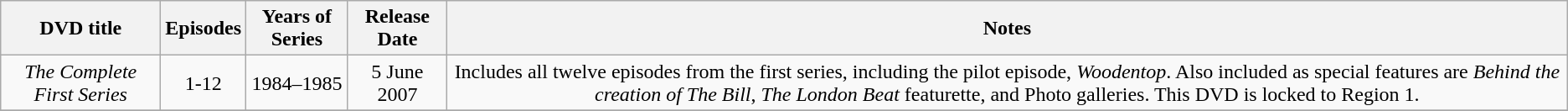<table class="wikitable">
<tr>
<th>DVD title</th>
<th>Episodes</th>
<th>Years of Series</th>
<th>Release Date</th>
<th>Notes</th>
</tr>
<tr>
<td style="text-align:center;"><em>The Complete First Series</em></td>
<td style="text-align:center;">1-12</td>
<td style="text-align:center;">1984–1985</td>
<td style="text-align:center;">5 June 2007</td>
<td style="text-align:center;">Includes all twelve episodes from the first series, including the pilot episode, <em>Woodentop</em>. Also included as special features are <em>Behind the creation of The Bill</em>, <em>The London Beat</em> featurette, and Photo galleries. This DVD is locked to Region 1.</td>
</tr>
<tr>
</tr>
</table>
